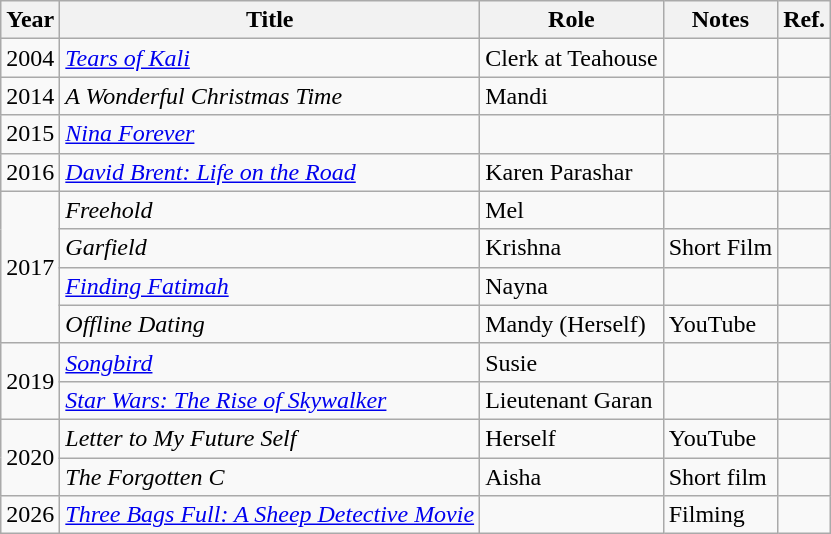<table class="wikitable sortable">
<tr>
<th>Year</th>
<th>Title</th>
<th>Role</th>
<th class="unsortable">Notes</th>
<th class="unsortable">Ref.</th>
</tr>
<tr>
<td>2004</td>
<td><em><a href='#'>Tears of Kali</a></em></td>
<td>Clerk at Teahouse</td>
<td></td>
<td></td>
</tr>
<tr>
<td>2014</td>
<td><em>A Wonderful Christmas Time</em></td>
<td>Mandi</td>
<td></td>
<td></td>
</tr>
<tr>
<td>2015</td>
<td><em><a href='#'>Nina Forever</a></em></td>
<td></td>
<td></td>
<td></td>
</tr>
<tr>
<td>2016</td>
<td><em><a href='#'>David Brent: Life on the Road</a></em></td>
<td>Karen Parashar</td>
<td></td>
<td></td>
</tr>
<tr>
<td rowspan="4">2017</td>
<td><em>Freehold</em></td>
<td>Mel</td>
<td></td>
<td></td>
</tr>
<tr>
<td><em>Garfield</em></td>
<td>Krishna</td>
<td>Short Film</td>
</tr>
<tr>
<td><em><a href='#'>Finding Fatimah</a></em></td>
<td>Nayna</td>
<td></td>
<td></td>
</tr>
<tr>
<td><em>Offline Dating</em></td>
<td>Mandy (Herself)</td>
<td>YouTube</td>
<td></td>
</tr>
<tr>
<td rowspan=2>2019</td>
<td><em><a href='#'>Songbird</a></em></td>
<td>Susie</td>
<td></td>
<td></td>
</tr>
<tr>
<td><em><a href='#'>Star Wars: The Rise of Skywalker</a></em></td>
<td>Lieutenant Garan</td>
<td></td>
<td></td>
</tr>
<tr>
<td rowspan=2>2020</td>
<td><em>Letter to My Future Self</em></td>
<td>Herself</td>
<td>YouTube</td>
<td></td>
</tr>
<tr>
<td><em>The Forgotten C</em></td>
<td>Aisha</td>
<td>Short film</td>
<td></td>
</tr>
<tr>
<td>2026</td>
<td><em><a href='#'>Three Bags Full: A Sheep Detective Movie</a></em></td>
<td></td>
<td>Filming</td>
</tr>
</table>
